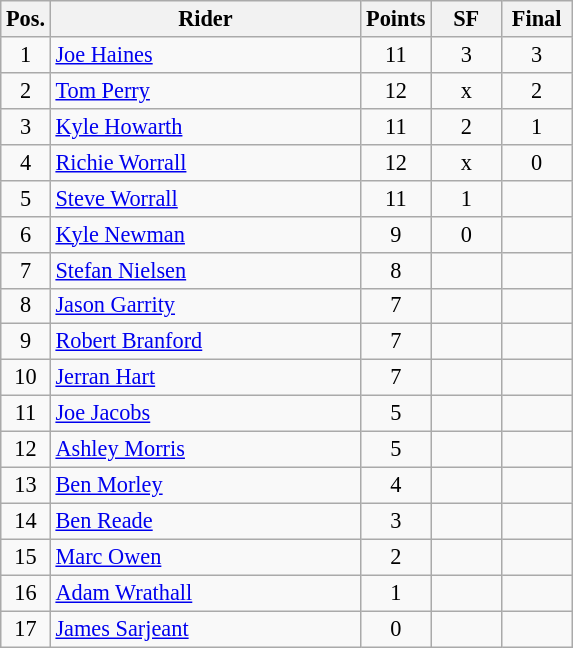<table class=wikitable style="font-size:93%;">
<tr>
<th width=25px>Pos.</th>
<th width=200px>Rider</th>
<th width=40px>Points</th>
<th width=40px>SF</th>
<th width=40px>Final</th>
</tr>
<tr align=center>
<td>1</td>
<td align=left><a href='#'>Joe Haines</a></td>
<td>11</td>
<td>3</td>
<td>3</td>
</tr>
<tr align=center>
<td>2</td>
<td align=left><a href='#'>Tom Perry</a></td>
<td>12</td>
<td>x</td>
<td>2</td>
</tr>
<tr align=center>
<td>3</td>
<td align=left><a href='#'>Kyle Howarth</a></td>
<td>11</td>
<td>2</td>
<td>1</td>
</tr>
<tr align=center>
<td>4</td>
<td align=left><a href='#'>Richie Worrall</a></td>
<td>12</td>
<td>x</td>
<td>0</td>
</tr>
<tr align=center>
<td>5</td>
<td align=left><a href='#'>Steve Worrall</a></td>
<td>11</td>
<td>1</td>
<td></td>
</tr>
<tr align=center>
<td>6</td>
<td align=left><a href='#'>Kyle Newman</a></td>
<td>9</td>
<td>0</td>
<td></td>
</tr>
<tr align=center>
<td>7</td>
<td align=left><a href='#'>Stefan Nielsen</a></td>
<td>8</td>
<td></td>
<td></td>
</tr>
<tr align=center>
<td>8</td>
<td align=left><a href='#'>Jason Garrity</a></td>
<td>7</td>
<td></td>
<td></td>
</tr>
<tr align=center>
<td>9</td>
<td align=left><a href='#'>Robert Branford</a></td>
<td>7</td>
<td></td>
<td></td>
</tr>
<tr align=center>
<td>10</td>
<td align=left><a href='#'>Jerran Hart</a></td>
<td>7</td>
<td></td>
<td></td>
</tr>
<tr align=center>
<td>11</td>
<td align=left><a href='#'>Joe Jacobs</a></td>
<td>5</td>
<td></td>
<td></td>
</tr>
<tr align=center>
<td>12</td>
<td align=left><a href='#'>Ashley Morris</a></td>
<td>5</td>
<td></td>
<td></td>
</tr>
<tr align=center>
<td>13</td>
<td align=left><a href='#'>Ben Morley</a></td>
<td>4</td>
<td></td>
</tr>
<tr align=center>
<td>14</td>
<td align=left><a href='#'>Ben Reade</a></td>
<td>3</td>
<td></td>
<td></td>
</tr>
<tr align=center>
<td>15</td>
<td align=left><a href='#'>Marc Owen</a></td>
<td>2</td>
<td></td>
<td></td>
</tr>
<tr align=center>
<td>16</td>
<td align=left><a href='#'>Adam Wrathall</a></td>
<td>1</td>
<td></td>
<td></td>
</tr>
<tr align=center>
<td>17</td>
<td align=left><a href='#'>James Sarjeant</a></td>
<td>0</td>
<td></td>
<td></td>
</tr>
</table>
